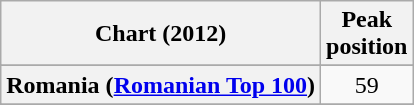<table class="wikitable sortable plainrowheaders" style="text-align:center">
<tr>
<th scope="col">Chart (2012)</th>
<th scope="col">Peak<br>position</th>
</tr>
<tr>
</tr>
<tr>
</tr>
<tr>
<th scope="row">Romania (<a href='#'>Romanian Top 100</a>)</th>
<td>59</td>
</tr>
<tr>
</tr>
<tr>
</tr>
</table>
